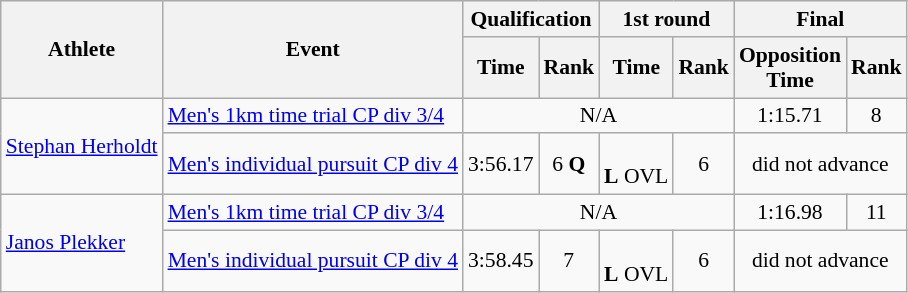<table class=wikitable style="font-size:90%">
<tr>
<th rowspan="2">Athlete</th>
<th rowspan="2">Event</th>
<th colspan="2">Qualification</th>
<th colspan="2">1st round</th>
<th colspan="2">Final</th>
</tr>
<tr>
<th>Time</th>
<th>Rank</th>
<th>Time</th>
<th>Rank</th>
<th>Opposition<br>Time</th>
<th>Rank</th>
</tr>
<tr>
<td rowspan="2"><a href='#'>Stephan Herholdt</a></td>
<td><a href='#'>Men's 1km time trial CP div 3/4</a></td>
<td align="center" colspan="4">N/A</td>
<td align="center">1:15.71</td>
<td align="center">8</td>
</tr>
<tr>
<td><a href='#'>Men's individual pursuit CP div 4</a></td>
<td align="center">3:56.17</td>
<td align="center">6 <strong>Q</strong></td>
<td align="center"><br><strong>L</strong> OVL</td>
<td align="center">6</td>
<td align="center" colspan="2">did not advance</td>
</tr>
<tr>
<td rowspan="2"><a href='#'>Janos Plekker</a></td>
<td><a href='#'>Men's 1km time trial CP div 3/4</a></td>
<td align="center" colspan="4">N/A</td>
<td align="center">1:16.98</td>
<td align="center">11</td>
</tr>
<tr>
<td><a href='#'>Men's individual pursuit CP div 4</a></td>
<td align="center">3:58.45</td>
<td align="center">7</td>
<td align="center"><br><strong>L</strong> OVL</td>
<td align="center">6</td>
<td align="center" colspan="2">did not advance</td>
</tr>
</table>
